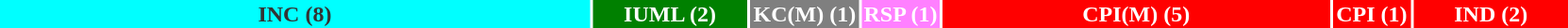<table style="width:88%; text-align:center;">
<tr style="color:white;">
<td style="background:aqua; color:#333; width:38%;"><strong>INC (8)</strong></td>
<td style="background:green; width:10%;"><strong>IUML (2)</strong></td>
<td style="background:#7f7f7f; width:7%;"><strong>KC(M) (1)</strong></td>
<td style="background:#ff80ff; width:5%;"><strong>RSP (1)</strong></td>
<td style="background:red; width:25;"><strong>CPI(M) (5)</strong></td>
<td style="background:red; width:5%;"><strong>CPI (1)</strong></td>
<td style="background:red; width:10%;"><strong>IND (2)</strong></td>
</tr>
<tr>
</tr>
</table>
